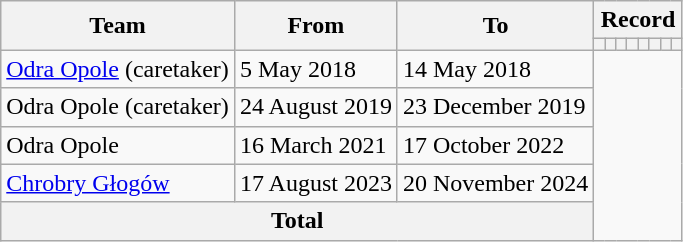<table class="wikitable" style="text-align: center;">
<tr>
<th rowspan="2">Team</th>
<th rowspan="2">From</th>
<th rowspan="2">To</th>
<th colspan="8">Record</th>
</tr>
<tr>
<th></th>
<th></th>
<th></th>
<th></th>
<th></th>
<th></th>
<th></th>
<th></th>
</tr>
<tr>
<td align=left><a href='#'>Odra Opole</a> (caretaker)</td>
<td align=left>5 May 2018</td>
<td align=left>14 May 2018<br></td>
</tr>
<tr>
<td align=left>Odra Opole (caretaker)</td>
<td align=left>24 August 2019</td>
<td align=left>23 December 2019<br></td>
</tr>
<tr>
<td align=left>Odra Opole</td>
<td align=left>16 March 2021</td>
<td align=left>17 October 2022<br></td>
</tr>
<tr>
<td align=left><a href='#'>Chrobry Głogów</a></td>
<td align=left>17 August 2023</td>
<td align=left>20 November 2024<br></td>
</tr>
<tr>
<th colspan="3">Total<br></th>
</tr>
</table>
